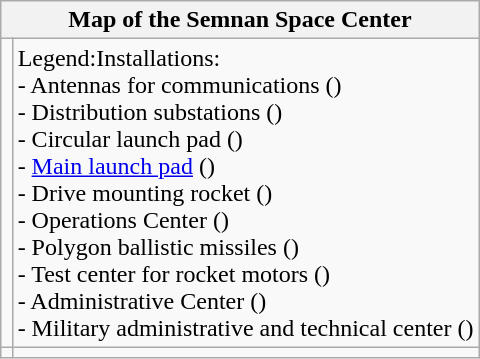<table class="wikitable" style="margin: 1em auto 1em auto;">
<tr>
<th colspan="2">Map of the Semnan Space Center</th>
</tr>
<tr>
<td></td>
<td>Legend:Installations:<br> - Antennas for communications (<small></small>) <br> - Distribution substations (<small></small>)<br> - Circular launch pad (<small></small>)<br> - <a href='#'>Main launch pad</a> (<small></small>)<br> - Drive mounting rocket (<small></small>)<br> - Operations Center (<small></small>)<br> - Polygon ballistic missiles (<small></small>)<br> - Test center for rocket motors (<small></small>)<br> - Administrative Center (<small></small>)<br> - Military administrative and technical center (<small></small>)</td>
</tr>
<tr>
<td></td>
</tr>
</table>
